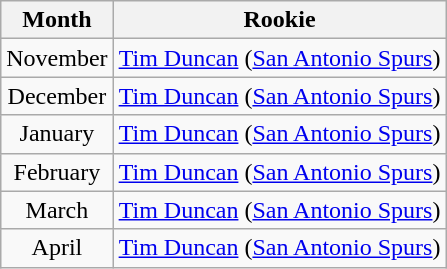<table class="wikitable">
<tr>
<th>Month</th>
<th>Rookie</th>
</tr>
<tr>
<td align=center>November</td>
<td><a href='#'>Tim Duncan</a> (<a href='#'>San Antonio Spurs</a>)</td>
</tr>
<tr>
<td align=center>December</td>
<td><a href='#'>Tim Duncan</a> (<a href='#'>San Antonio Spurs</a>)</td>
</tr>
<tr>
<td align=center>January</td>
<td><a href='#'>Tim Duncan</a> (<a href='#'>San Antonio Spurs</a>)</td>
</tr>
<tr>
<td align=center>February</td>
<td><a href='#'>Tim Duncan</a> (<a href='#'>San Antonio Spurs</a>)</td>
</tr>
<tr>
<td align=center>March</td>
<td><a href='#'>Tim Duncan</a> (<a href='#'>San Antonio Spurs</a>)</td>
</tr>
<tr>
<td align=center>April</td>
<td><a href='#'>Tim Duncan</a> (<a href='#'>San Antonio Spurs</a>)</td>
</tr>
</table>
